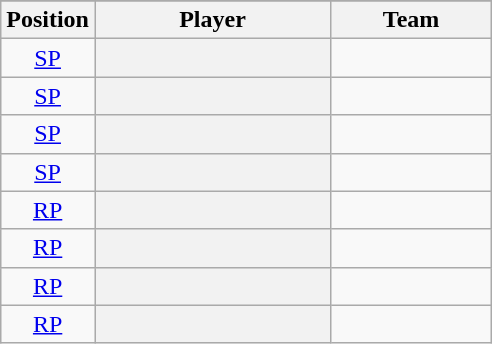<table class="wikitable sortable plainrowheaders" style="text-align:center;">
<tr>
</tr>
<tr>
<th scope="col">Position</th>
<th scope="col" style="width:150px;">Player</th>
<th scope="col" style="width:100px;">Team</th>
</tr>
<tr>
<td><a href='#'>SP</a></td>
<th scope="row" style="text-align:center"></th>
<td></td>
</tr>
<tr>
<td><a href='#'>SP</a></td>
<th scope="row" style="text-align:center"></th>
<td></td>
</tr>
<tr>
<td><a href='#'>SP</a></td>
<th scope="row" style="text-align:center"></th>
<td></td>
</tr>
<tr>
<td><a href='#'>SP</a></td>
<th scope="row" style="text-align:center"></th>
<td></td>
</tr>
<tr>
<td><a href='#'>RP</a></td>
<th scope="row" style="text-align:center"></th>
<td></td>
</tr>
<tr>
<td><a href='#'>RP</a></td>
<th scope="row" style="text-align:center"></th>
<td></td>
</tr>
<tr>
<td><a href='#'>RP</a></td>
<th scope="row" style="text-align:center"></th>
<td></td>
</tr>
<tr>
<td><a href='#'>RP</a></td>
<th scope="row" style="text-align:center"></th>
<td></td>
</tr>
</table>
